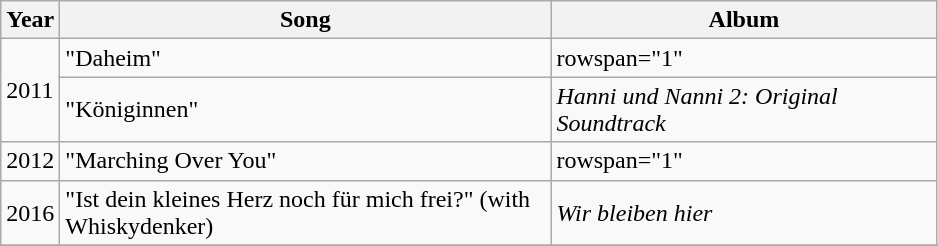<table class="wikitable">
<tr>
<th>Year</th>
<th style="width:320px;">Song</th>
<th style="width:250px;">Album</th>
</tr>
<tr>
<td rowspan="2">2011</td>
<td>"Daheim"</td>
<td>rowspan="1" </td>
</tr>
<tr>
<td>"Königinnen"</td>
<td><em>Hanni und Nanni 2: Original Soundtrack</em></td>
</tr>
<tr>
<td rowspan="1">2012</td>
<td>"Marching Over You"</td>
<td>rowspan="1" </td>
</tr>
<tr>
<td>2016</td>
<td>"Ist dein kleines Herz noch für mich frei?" (with Whiskydenker)</td>
<td><em>Wir bleiben hier</em></td>
</tr>
<tr>
</tr>
</table>
